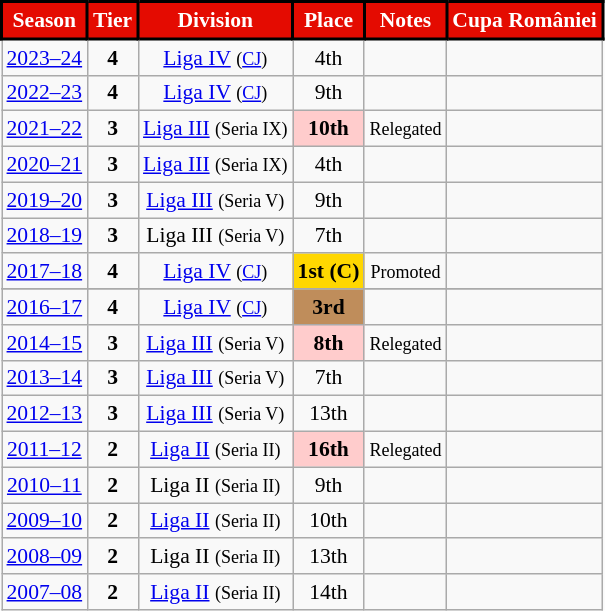<table class="wikitable" style="text-align:center; font-size:90%">
<tr>
<th style="background:#e40b01;color:#FFFFFF;border:2px solid #000000;">Season</th>
<th style="background:#e40b01;color:#FFFFFF;border:2px solid #000000;">Tier</th>
<th style="background:#e40b01;color:#FFFFFF;border:2px solid #000000;">Division</th>
<th style="background:#e40b01;color:#FFFFFF;border:2px solid #000000;">Place</th>
<th style="background:#e40b01;color:#FFFFFF;border:2px solid #000000;">Notes</th>
<th style="background:#e40b01;color:#FFFFFF;border:2px solid #000000;">Cupa României</th>
</tr>
<tr>
<td><a href='#'>2023–24</a></td>
<td><strong>4</strong></td>
<td><a href='#'>Liga IV</a> <small>(<a href='#'>CJ</a>)</small></td>
<td>4th</td>
<td></td>
<td></td>
</tr>
<tr>
<td><a href='#'>2022–23</a></td>
<td><strong>4</strong></td>
<td><a href='#'>Liga IV</a> <small>(<a href='#'>CJ</a>)</small></td>
<td>9th</td>
<td></td>
<td></td>
</tr>
<tr>
<td><a href='#'>2021–22</a></td>
<td><strong>3</strong></td>
<td><a href='#'>Liga III</a> <small>(Seria IX)</small></td>
<td align=center bgcolor=#FFCCCC><strong>10th</strong></td>
<td><small>Relegated</small></td>
<td></td>
</tr>
<tr>
<td><a href='#'>2020–21</a></td>
<td><strong>3</strong></td>
<td><a href='#'>Liga III</a> <small>(Seria IX)</small></td>
<td>4th</td>
<td></td>
<td></td>
</tr>
<tr>
<td><a href='#'>2019–20</a></td>
<td><strong>3</strong></td>
<td><a href='#'>Liga III</a> <small>(Seria V)</small></td>
<td>9th</td>
<td></td>
<td></td>
</tr>
<tr>
<td><a href='#'>2018–19</a></td>
<td><strong>3</strong></td>
<td>Liga III <small>(Seria V)</small></td>
<td>7th</td>
<td></td>
<td></td>
</tr>
<tr>
<td><a href='#'>2017–18</a></td>
<td><strong>4</strong></td>
<td><a href='#'>Liga IV</a> <small>(<a href='#'>CJ</a>)</small></td>
<td align=center bgcolor=gold><strong>1st (C)</strong></td>
<td><small>Promoted</small></td>
<td></td>
</tr>
<tr>
</tr>
<tr>
<td><a href='#'>2016–17</a></td>
<td><strong>4</strong></td>
<td><a href='#'>Liga IV</a> <small>(<a href='#'>CJ</a>)</small></td>
<td align=center bgcolor=#BF8D5B><strong>3rd</strong></td>
<td></td>
<td></td>
</tr>
<tr>
<td><a href='#'>2014–15</a></td>
<td><strong>3</strong></td>
<td><a href='#'>Liga III</a> <small>(Seria V)</small></td>
<td align=center bgcolor=#FFCCCC><strong>8th</strong></td>
<td><small>Relegated</small></td>
<td></td>
</tr>
<tr>
<td><a href='#'>2013–14</a></td>
<td><strong>3</strong></td>
<td><a href='#'>Liga III</a> <small>(Seria V)</small></td>
<td>7th</td>
<td></td>
<td></td>
</tr>
<tr>
<td><a href='#'>2012–13</a></td>
<td><strong>3</strong></td>
<td><a href='#'>Liga III</a> <small>(Seria V)</small></td>
<td>13th</td>
<td></td>
<td></td>
</tr>
<tr>
<td><a href='#'>2011–12</a></td>
<td><strong>2</strong></td>
<td><a href='#'>Liga II</a> <small>(Seria II)</small></td>
<td align=center bgcolor=#FFCCCC><strong>16th</strong></td>
<td><small>Relegated</small></td>
<td></td>
</tr>
<tr>
<td><a href='#'>2010–11</a></td>
<td><strong>2</strong></td>
<td>Liga II <small>(Seria II)</small></td>
<td>9th</td>
<td></td>
<td></td>
</tr>
<tr>
<td><a href='#'>2009–10</a></td>
<td><strong>2</strong></td>
<td><a href='#'>Liga II</a> <small>(Seria II)</small></td>
<td>10th</td>
<td></td>
<td></td>
</tr>
<tr>
<td><a href='#'>2008–09</a></td>
<td><strong>2</strong></td>
<td>Liga II <small>(Seria II)</small></td>
<td>13th</td>
<td></td>
<td></td>
</tr>
<tr>
<td><a href='#'>2007–08</a></td>
<td><strong>2</strong></td>
<td><a href='#'>Liga II</a> <small>(Seria II)</small></td>
<td>14th</td>
<td></td>
<td></td>
</tr>
</table>
